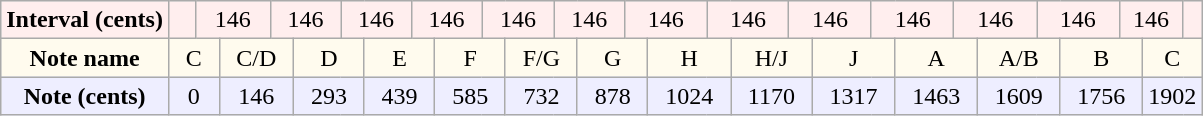<table class="wikitable">
<tr>
<td align=center bgcolor="#ffeeee"><strong>Interval (cents)</strong></td>
<td bgcolor="#ffeeee"></td>
<td colspan=2 align=center bgcolor="#ffeeee">146</td>
<td colspan=2 align=center bgcolor="#ffeeee">146</td>
<td colspan=2 align=center bgcolor="#ffeeee">146</td>
<td colspan=2 align=center bgcolor="#ffeeee">146</td>
<td colspan=2 align=center bgcolor="#ffeeee">146</td>
<td colspan=2 align=center bgcolor="#ffeeee">146</td>
<td colspan=2 align=center bgcolor="#ffeeee">146</td>
<td colspan=2 align=center bgcolor="#ffeeee">146</td>
<td colspan=2 align=center bgcolor="#ffeeee">146</td>
<td colspan=2 align=center bgcolor="#ffeeee">146</td>
<td colspan=2 align=center bgcolor="#ffeeee">146</td>
<td colspan=2 align=center bgcolor="#ffeeee">146</td>
<td colspan=2 align=center bgcolor="#ffeeee">146</td>
<td bgcolor="#ffeeee"></td>
</tr>
<tr>
<td align=center bgcolor="#fffbee"><strong>Note name</strong></td>
<td colspan=2 align=center bgcolor="#fffbee">C</td>
<td colspan=2 align=center bgcolor="#fffbee">C/D</td>
<td colspan=2 align=center bgcolor="#fffbee">D</td>
<td colspan=2 align=center bgcolor="#fffbee">E</td>
<td colspan=2 align=center bgcolor="#fffbee">F</td>
<td colspan=2 align=center bgcolor="#fffbee">F/G</td>
<td colspan=2 align=center bgcolor="#fffbee">G</td>
<td colspan=2 align=center bgcolor="#fffbee">H</td>
<td colspan=2 align=center bgcolor="#fffbee">H/J</td>
<td colspan=2 align=center bgcolor="#fffbee">J</td>
<td colspan=2 align=center bgcolor="#fffbee">A</td>
<td colspan=2 align=center bgcolor="#fffbee">A/B</td>
<td colspan=2 align=center bgcolor="#fffbee">B</td>
<td colspan=2 align=center bgcolor="#fffbee">C</td>
</tr>
<tr>
<td align=center bgcolor="#eeeeff"><strong>Note (cents)</strong></td>
<td colspan=2 align=center bgcolor="#eeeeff">0</td>
<td colspan=2 align=center bgcolor="#eeeeff">146</td>
<td colspan=2 align=center bgcolor="#eeeeff">293</td>
<td colspan=2 align=center bgcolor="#eeeeff">439</td>
<td colspan=2 align=center bgcolor="#eeeeff">585</td>
<td colspan=2 align=center bgcolor="#eeeeff">732</td>
<td colspan=2 align=center bgcolor="#eeeeff">878</td>
<td colspan=2 align=center bgcolor="#eeeeff">1024</td>
<td colspan=2 align=center bgcolor="#eeeeff">1170</td>
<td colspan=2 align=center bgcolor="#eeeeff">1317</td>
<td colspan=2 align=center bgcolor="#eeeeff">1463</td>
<td colspan=2 align=center bgcolor="#eeeeff">1609</td>
<td colspan=2 align=center bgcolor="#eeeeff">1756</td>
<td colspan=2 align=center bgcolor="#eeeeff">1902</td>
</tr>
</table>
